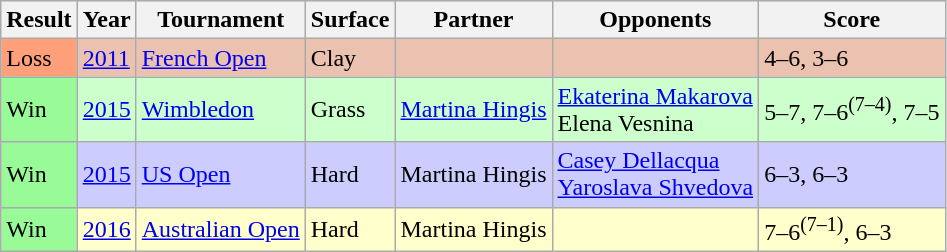<table class="sortable wikitable">
<tr style="background: #eee;">
<th>Result</th>
<th>Year</th>
<th>Tournament</th>
<th>Surface</th>
<th>Partner</th>
<th>Opponents</th>
<th>Score</th>
</tr>
<tr bgcolor=#EBC2AF>
<td bgcolor="FFA07A">Loss</td>
<td><a href='#'>2011</a></td>
<td><a href='#'>French Open</a></td>
<td>Clay</td>
<td></td>
<td></td>
<td>4–6, 3–6</td>
</tr>
<tr bgcolor=CCFFCC>
<td bgcolor="98FB98">Win</td>
<td><a href='#'>2015</a></td>
<td><a href='#'>Wimbledon</a></td>
<td>Grass</td>
<td> <a href='#'>Martina Hingis</a></td>
<td> <a href='#'>Ekaterina Makarova</a> <br>  Elena Vesnina</td>
<td>5–7, 7–6<sup>(7–4)</sup>, 7–5</td>
</tr>
<tr bgcolor=CCCCFF>
<td bgcolor="98FB98">Win</td>
<td><a href='#'>2015</a></td>
<td><a href='#'>US Open</a></td>
<td>Hard</td>
<td> Martina Hingis</td>
<td> <a href='#'>Casey Dellacqua</a> <br>  <a href='#'>Yaroslava Shvedova</a></td>
<td>6–3, 6–3</td>
</tr>
<tr bgcolor=FFFFCC>
<td bgcolor="98FB98">Win</td>
<td><a href='#'>2016</a></td>
<td><a href='#'>Australian Open</a></td>
<td>Hard</td>
<td> Martina Hingis</td>
<td></td>
<td>7–6<sup>(7–1)</sup>, 6–3</td>
</tr>
</table>
